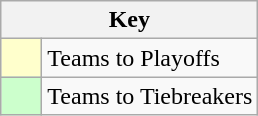<table class="wikitable" style="text-align: center;">
<tr>
<th colspan=2>Key</th>
</tr>
<tr>
<td style="background:#ffffcc; width:20px;"></td>
<td align=left>Teams to Playoffs</td>
</tr>
<tr>
<td style="background:#ccffcc; width:20px;"></td>
<td align=left>Teams to Tiebreakers</td>
</tr>
</table>
